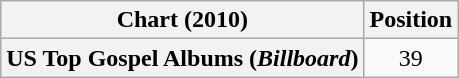<table class="wikitable plainrowheaders" style="text-align:center">
<tr>
<th scope="col">Chart (2010)</th>
<th scope="col">Position</th>
</tr>
<tr>
<th scope="row">US Top Gospel Albums (<em>Billboard</em>)</th>
<td>39</td>
</tr>
</table>
